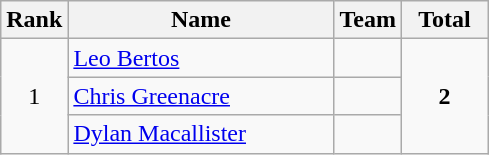<table class="wikitable" style="text-align:center;">
<tr>
<th width=30>Rank</th>
<th width=170>Name</th>
<th width=25>Team</th>
<th width=50>Total</th>
</tr>
<tr>
<td rowspan=3>1</td>
<td align=left> <a href='#'>Leo Bertos</a></td>
<td></td>
<td rowspan=3><strong>2</strong></td>
</tr>
<tr>
<td align=left> <a href='#'>Chris Greenacre</a></td>
<td></td>
</tr>
<tr>
<td align=left> <a href='#'>Dylan Macallister</a></td>
<td></td>
</tr>
</table>
